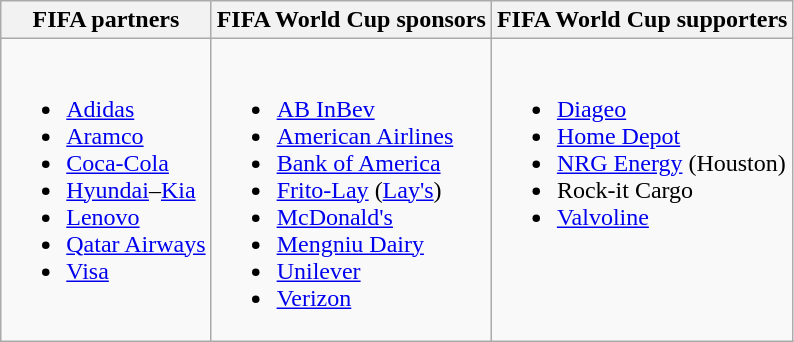<table class="wikitable sortable">
<tr>
<th>FIFA partners</th>
<th>FIFA World Cup sponsors</th>
<th>FIFA World Cup supporters</th>
</tr>
<tr>
<td style="vertical-align:top"><br><ul><li><a href='#'>Adidas</a></li><li><a href='#'>Aramco</a></li><li><a href='#'>Coca-Cola</a></li><li><a href='#'>Hyundai</a>–<a href='#'>Kia</a></li><li><a href='#'>Lenovo</a></li><li><a href='#'>Qatar Airways</a></li><li><a href='#'>Visa</a></li></ul></td>
<td style="vertical-align:top;"><br><ul><li><a href='#'>AB InBev</a></li><li><a href='#'>American Airlines</a></li><li><a href='#'>Bank of America</a></li><li><a href='#'>Frito-Lay</a> (<a href='#'>Lay's</a>)</li><li><a href='#'>McDonald's</a></li><li><a href='#'>Mengniu Dairy</a></li><li><a href='#'>Unilever</a></li><li><a href='#'>Verizon</a></li></ul></td>
<td style="vertical-align:top;"><br><ul><li><a href='#'>Diageo</a></li><li><a href='#'>Home Depot</a></li><li><a href='#'>NRG Energy</a> (Houston)</li><li>Rock-it Cargo</li><li><a href='#'>Valvoline</a></li></ul></td>
</tr>
</table>
